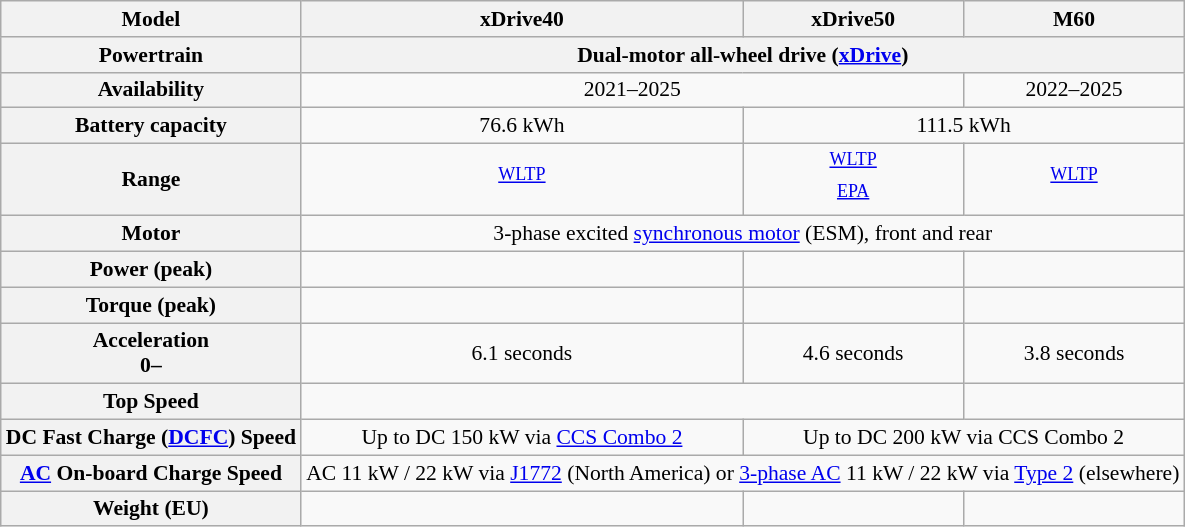<table class="wikitable" style="text-align:center; font-size:90%;">
<tr>
<th>Model</th>
<th>xDrive40</th>
<th>xDrive50</th>
<th>M60</th>
</tr>
<tr>
<th>Powertrain</th>
<th colspan="3">Dual-motor all-wheel drive (<a href='#'>xDrive</a>)</th>
</tr>
<tr>
<th>Availability</th>
<td colspan="2">2021–2025</td>
<td>2022–2025</td>
</tr>
<tr>
<th>Battery capacity</th>
<td>76.6 kWh</td>
<td colspan="2">111.5 kWh</td>
</tr>
<tr>
<th>Range</th>
<td><sup><a href='#'>WLTP</a></sup></td>
<td><sup><a href='#'>WLTP</a></sup> <br> <sup><a href='#'>EPA</a></sup></td>
<td><sup><a href='#'>WLTP</a></sup></td>
</tr>
<tr>
<th>Motor</th>
<td colspan="3">3-phase excited <a href='#'>synchronous motor</a> (ESM), front and rear</td>
</tr>
<tr>
<th>Power (peak)</th>
<td></td>
<td></td>
<td></td>
</tr>
<tr>
<th>Torque (peak)</th>
<td></td>
<td></td>
<td></td>
</tr>
<tr>
<th>Acceleration<br>0–</th>
<td>6.1 seconds</td>
<td>4.6 seconds</td>
<td>3.8 seconds</td>
</tr>
<tr>
<th>Top Speed</th>
<td colspan="2"></td>
<td></td>
</tr>
<tr>
<th>DC Fast Charge (<a href='#'>DCFC</a>) Speed</th>
<td>Up to DC 150 kW via <a href='#'>CCS Combo 2</a></td>
<td colspan="2">Up to DC 200 kW via CCS Combo 2</td>
</tr>
<tr>
<th><a href='#'>AC</a> On-board Charge Speed</th>
<td colspan="3">AC 11 kW / 22 kW via <a href='#'>J1772</a> (North America) or <a href='#'>3-phase AC</a> 11 kW / 22 kW via <a href='#'>Type 2</a> (elsewhere)</td>
</tr>
<tr>
<th>Weight (EU)</th>
<td></td>
<td></td>
<td></td>
</tr>
</table>
